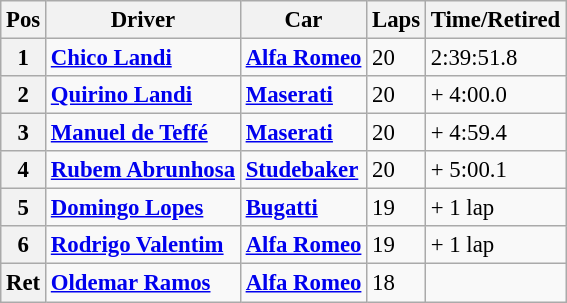<table class="wikitable" style="font-size: 95%;">
<tr>
<th>Pos</th>
<th>Driver</th>
<th>Car</th>
<th>Laps</th>
<th>Time/Retired</th>
</tr>
<tr>
<th>1</th>
<td> <strong><a href='#'>Chico Landi</a></strong></td>
<td><strong><a href='#'>Alfa Romeo</a></strong></td>
<td>20</td>
<td>2:39:51.8</td>
</tr>
<tr>
<th>2</th>
<td> <strong><a href='#'>Quirino Landi</a></strong></td>
<td><strong><a href='#'>Maserati</a></strong></td>
<td>20</td>
<td>+ 4:00.0</td>
</tr>
<tr>
<th>3</th>
<td> <strong><a href='#'>Manuel de Teffé</a></strong></td>
<td><strong><a href='#'>Maserati</a></strong></td>
<td>20</td>
<td>+ 4:59.4</td>
</tr>
<tr>
<th>4</th>
<td> <strong><a href='#'>Rubem Abrunhosa</a></strong></td>
<td><strong><a href='#'>Studebaker</a></strong></td>
<td>20</td>
<td>+ 5:00.1</td>
</tr>
<tr>
<th>5</th>
<td> <strong><a href='#'>Domingo Lopes</a></strong></td>
<td><strong><a href='#'>Bugatti</a></strong></td>
<td>19</td>
<td>+ 1 lap</td>
</tr>
<tr>
<th>6</th>
<td> <strong><a href='#'>Rodrigo Valentim</a></strong></td>
<td><strong><a href='#'>Alfa Romeo</a></strong></td>
<td>19</td>
<td>+ 1 lap</td>
</tr>
<tr>
<th>Ret</th>
<td> <strong><a href='#'>Oldemar Ramos</a></strong></td>
<td><strong><a href='#'>Alfa Romeo</a></strong></td>
<td>18</td>
<td></td>
</tr>
</table>
